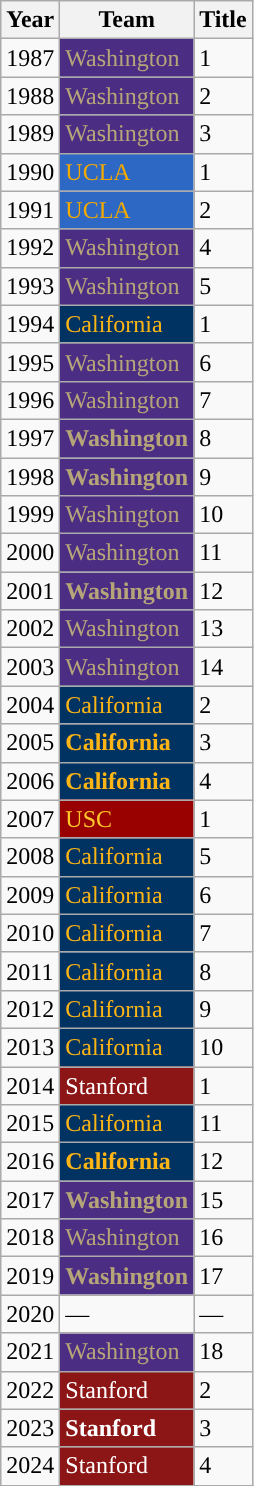<table class="wikitable">
<tr>
<th>Year</th>
<th>Team</th>
<th>Title</th>
</tr>
<tr>
<td>1987</td>
<td style="background:#4B2E83; color:#B7A57A;">Washington</td>
<td>1</td>
</tr>
<tr>
<td>1988</td>
<td style="background:#4B2E83; color:#B7A57A;">Washington</td>
<td>2</td>
</tr>
<tr>
<td>1989</td>
<td style="background:#4B2E83; color:#B7A57A;">Washington</td>
<td>3</td>
</tr>
<tr>
<td>1990</td>
<td style="background:#2D68C4; color:#F2A900;">UCLA</td>
<td>1</td>
</tr>
<tr>
<td>1991</td>
<td style="background:#2D68C4; color:#F2A900;">UCLA</td>
<td>2</td>
</tr>
<tr>
<td>1992</td>
<td style="background:#4B2E83; color:#B7A57A;">Washington</td>
<td>4</td>
</tr>
<tr>
<td>1993</td>
<td style="background:#4B2E83; color:#B7A57A;">Washington</td>
<td>5</td>
</tr>
<tr>
<td>1994</td>
<td style="background:#003262; color:#FDB515;">California</td>
<td>1</td>
</tr>
<tr>
<td>1995</td>
<td style="background:#4B2E83; color:#B7A57A;">Washington</td>
<td>6</td>
</tr>
<tr>
<td>1996</td>
<td style="background:#4B2E83; color:#B7A57A;">Washington</td>
<td>7</td>
</tr>
<tr>
<td>1997</td>
<td style="background:#4B2E83; color:#B7A57A;"><strong>Washington</strong></td>
<td>8</td>
</tr>
<tr>
<td>1998</td>
<td style="background:#4B2E83; color:#B7A57A;"><strong>Washington</strong></td>
<td>9</td>
</tr>
<tr>
<td>1999</td>
<td style="background:#4B2E83; color:#B7A57A;">Washington</td>
<td>10</td>
</tr>
<tr>
<td>2000</td>
<td style="background:#4B2E83; color:#B7A57A;">Washington</td>
<td>11</td>
</tr>
<tr>
<td>2001</td>
<td style="background:#4B2E83; color:#B7A57A;"><strong>Washington</strong></td>
<td>12</td>
</tr>
<tr>
<td>2002</td>
<td style="background:#4B2E83; color:#B7A57A;">Washington</td>
<td>13</td>
</tr>
<tr>
<td>2003</td>
<td style="background:#4B2E83; color:#B7A57A;">Washington</td>
<td>14</td>
</tr>
<tr>
<td>2004</td>
<td style="background:#003262; color:#FDB515;">California</td>
<td>2</td>
</tr>
<tr>
<td>2005</td>
<td style="background:#003262; color:#FDB515;"><strong>California</strong></td>
<td>3</td>
</tr>
<tr>
<td>2006</td>
<td style="background:#003262; color:#FDB515;"><strong>California</strong></td>
<td>4</td>
</tr>
<tr>
<td>2007</td>
<td style="background:#990000; color:#FFC72C;">USC</td>
<td>1</td>
</tr>
<tr>
<td>2008</td>
<td style="background:#003262; color:#FDB515;">California</td>
<td>5</td>
</tr>
<tr>
<td>2009</td>
<td style="background:#003262; color:#FDB515;">California</td>
<td>6</td>
</tr>
<tr>
<td>2010</td>
<td style="background:#003262; color:#FDB515;">California</td>
<td>7</td>
</tr>
<tr>
<td>2011</td>
<td style="background:#003262; color:#FDB515;">California</td>
<td>8</td>
</tr>
<tr>
<td>2012</td>
<td style="background:#003262; color:#FDB515;">California</td>
<td>9</td>
</tr>
<tr>
<td>2013</td>
<td style="background:#003262; color:#FDB515;">California</td>
<td>10</td>
</tr>
<tr>
<td>2014</td>
<td style="background:#8C1515; color:#FFFFFF;">Stanford</td>
<td>1</td>
</tr>
<tr>
<td>2015</td>
<td style="background:#003262; color:#FDB515;">California</td>
<td>11</td>
</tr>
<tr>
<td>2016</td>
<td style="background:#003262; color:#FDB515;"><strong>California</strong></td>
<td>12</td>
</tr>
<tr>
<td>2017</td>
<td style="background:#4B2E83; color:#B7A57A;"><strong>Washington</strong></td>
<td>15</td>
</tr>
<tr>
<td>2018</td>
<td style="background:#4B2E83; color:#B7A57A;">Washington</td>
<td>16</td>
</tr>
<tr>
<td>2019</td>
<td style="background:#4B2E83; color:#B7A57A;"><strong>Washington</strong></td>
<td>17</td>
</tr>
<tr>
<td>2020</td>
<td>―</td>
<td>―</td>
</tr>
<tr>
<td>2021</td>
<td style="background:#4B2E83; color:#B7A57A;">Washington</td>
<td>18</td>
</tr>
<tr>
<td>2022</td>
<td style="background:#8C1515; color:#FFFFFF;">Stanford</td>
<td>2</td>
</tr>
<tr>
<td>2023</td>
<td style="background:#8C1515; color:#FFFFFF;"><strong>Stanford</strong></td>
<td>3</td>
</tr>
<tr>
<td>2024</td>
<td style="background:#8C1515; color:#FFFFFF;">Stanford</td>
<td>4</td>
</tr>
<tr>
</tr>
</table>
